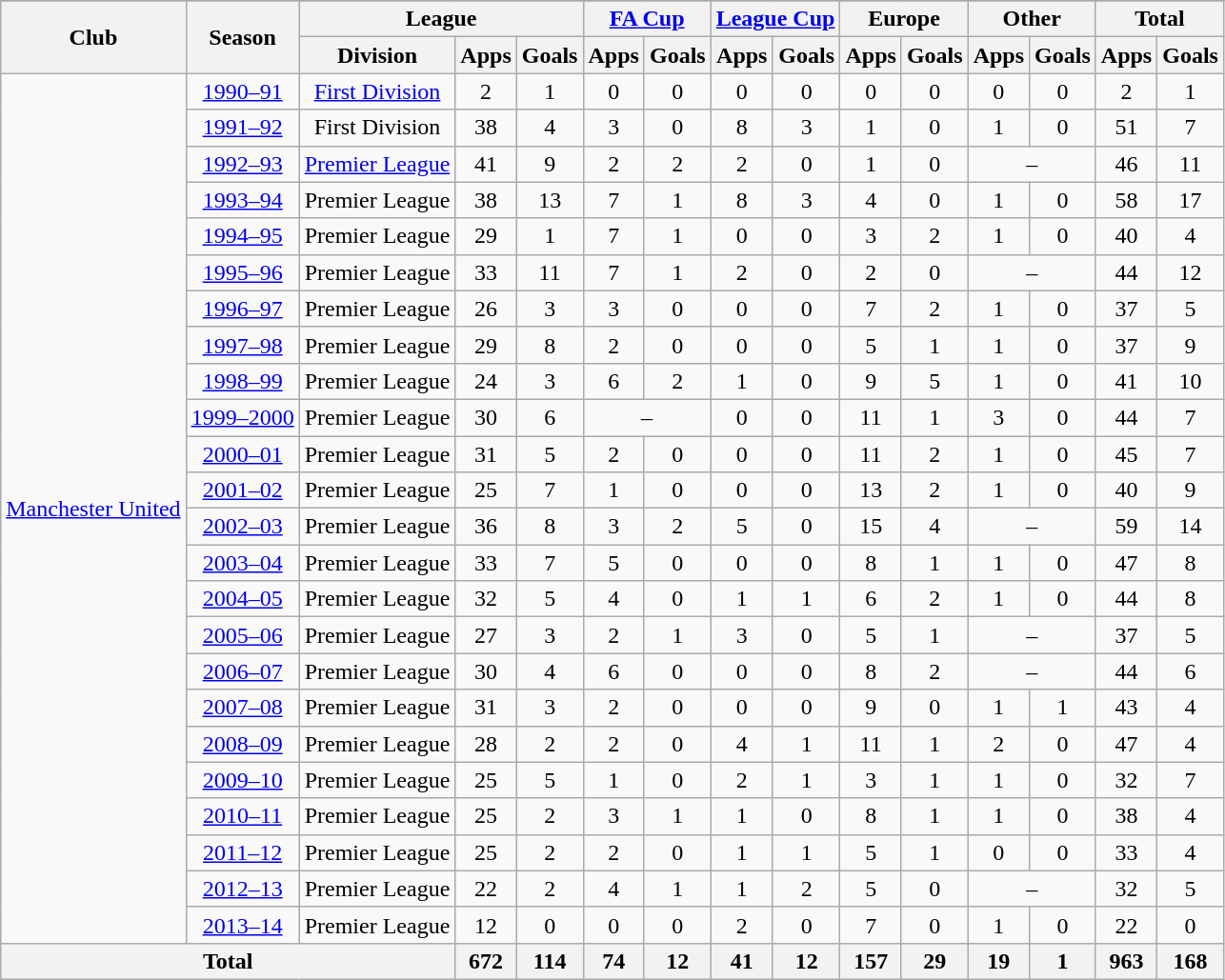<table class="wikitable" style="text-align:center">
<tr>
</tr>
<tr>
<th rowspan="2">Club</th>
<th rowspan="2">Season</th>
<th colspan="3">League</th>
<th colspan="2"><a href='#'>FA Cup</a></th>
<th colspan="2"><a href='#'>League Cup</a></th>
<th colspan="2">Europe</th>
<th colspan="2">Other</th>
<th colspan="2">Total</th>
</tr>
<tr>
<th>Division</th>
<th>Apps</th>
<th>Goals</th>
<th>Apps</th>
<th>Goals</th>
<th>Apps</th>
<th>Goals</th>
<th>Apps</th>
<th>Goals</th>
<th>Apps</th>
<th>Goals</th>
<th>Apps</th>
<th>Goals</th>
</tr>
<tr>
<td rowspan="24"><a href='#'>Manchester United</a></td>
<td><a href='#'>1990–91</a></td>
<td><a href='#'>First Division</a></td>
<td>2</td>
<td>1</td>
<td>0</td>
<td>0</td>
<td>0</td>
<td>0</td>
<td>0</td>
<td>0</td>
<td>0</td>
<td>0</td>
<td>2</td>
<td>1</td>
</tr>
<tr>
<td><a href='#'>1991–92</a></td>
<td>First Division</td>
<td>38</td>
<td>4</td>
<td>3</td>
<td>0</td>
<td>8</td>
<td>3</td>
<td>1</td>
<td>0</td>
<td>1</td>
<td>0</td>
<td>51</td>
<td>7</td>
</tr>
<tr>
<td><a href='#'>1992–93</a></td>
<td><a href='#'>Premier League</a></td>
<td>41</td>
<td>9</td>
<td>2</td>
<td>2</td>
<td>2</td>
<td>0</td>
<td>1</td>
<td>0</td>
<td colspan="2">–</td>
<td>46</td>
<td>11</td>
</tr>
<tr>
<td><a href='#'>1993–94</a></td>
<td>Premier League</td>
<td>38</td>
<td>13</td>
<td>7</td>
<td>1</td>
<td>8</td>
<td>3</td>
<td>4</td>
<td>0</td>
<td>1</td>
<td>0</td>
<td>58</td>
<td>17</td>
</tr>
<tr>
<td><a href='#'>1994–95</a></td>
<td>Premier League</td>
<td>29</td>
<td>1</td>
<td>7</td>
<td>1</td>
<td>0</td>
<td>0</td>
<td>3</td>
<td>2</td>
<td>1</td>
<td>0</td>
<td>40</td>
<td>4</td>
</tr>
<tr>
<td><a href='#'>1995–96</a></td>
<td>Premier League</td>
<td>33</td>
<td>11</td>
<td>7</td>
<td>1</td>
<td>2</td>
<td>0</td>
<td>2</td>
<td>0</td>
<td colspan="2">–</td>
<td>44</td>
<td>12</td>
</tr>
<tr>
<td><a href='#'>1996–97</a></td>
<td>Premier League</td>
<td>26</td>
<td>3</td>
<td>3</td>
<td>0</td>
<td>0</td>
<td>0</td>
<td>7</td>
<td>2</td>
<td>1</td>
<td>0</td>
<td>37</td>
<td>5</td>
</tr>
<tr>
<td><a href='#'>1997–98</a></td>
<td>Premier League</td>
<td>29</td>
<td>8</td>
<td>2</td>
<td>0</td>
<td>0</td>
<td>0</td>
<td>5</td>
<td>1</td>
<td>1</td>
<td>0</td>
<td>37</td>
<td>9</td>
</tr>
<tr>
<td><a href='#'>1998–99</a></td>
<td>Premier League</td>
<td>24</td>
<td>3</td>
<td>6</td>
<td>2</td>
<td>1</td>
<td>0</td>
<td>9</td>
<td>5</td>
<td>1</td>
<td>0</td>
<td>41</td>
<td>10</td>
</tr>
<tr>
<td><a href='#'>1999–2000</a></td>
<td>Premier League</td>
<td>30</td>
<td>6</td>
<td colspan="2">–</td>
<td>0</td>
<td>0</td>
<td>11</td>
<td>1</td>
<td>3</td>
<td>0</td>
<td>44</td>
<td>7</td>
</tr>
<tr>
<td><a href='#'>2000–01</a></td>
<td>Premier League</td>
<td>31</td>
<td>5</td>
<td>2</td>
<td>0</td>
<td>0</td>
<td>0</td>
<td>11</td>
<td>2</td>
<td>1</td>
<td>0</td>
<td>45</td>
<td>7</td>
</tr>
<tr>
<td><a href='#'>2001–02</a></td>
<td>Premier League</td>
<td>25</td>
<td>7</td>
<td>1</td>
<td>0</td>
<td>0</td>
<td>0</td>
<td>13</td>
<td>2</td>
<td>1</td>
<td>0</td>
<td>40</td>
<td>9</td>
</tr>
<tr>
<td><a href='#'>2002–03</a></td>
<td>Premier League</td>
<td>36</td>
<td>8</td>
<td>3</td>
<td>2</td>
<td>5</td>
<td>0</td>
<td>15</td>
<td>4</td>
<td colspan="2">–</td>
<td>59</td>
<td>14</td>
</tr>
<tr>
<td><a href='#'>2003–04</a></td>
<td>Premier League</td>
<td>33</td>
<td>7</td>
<td>5</td>
<td>0</td>
<td>0</td>
<td>0</td>
<td>8</td>
<td>1</td>
<td>1</td>
<td>0</td>
<td>47</td>
<td>8</td>
</tr>
<tr>
<td><a href='#'>2004–05</a></td>
<td>Premier League</td>
<td>32</td>
<td>5</td>
<td>4</td>
<td>0</td>
<td>1</td>
<td>1</td>
<td>6</td>
<td>2</td>
<td>1</td>
<td>0</td>
<td>44</td>
<td>8</td>
</tr>
<tr>
<td><a href='#'>2005–06</a></td>
<td>Premier League</td>
<td>27</td>
<td>3</td>
<td>2</td>
<td>1</td>
<td>3</td>
<td>0</td>
<td>5</td>
<td>1</td>
<td colspan="2">–</td>
<td>37</td>
<td>5</td>
</tr>
<tr>
<td><a href='#'>2006–07</a></td>
<td>Premier League</td>
<td>30</td>
<td>4</td>
<td>6</td>
<td>0</td>
<td>0</td>
<td>0</td>
<td>8</td>
<td>2</td>
<td colspan="2">–</td>
<td>44</td>
<td>6</td>
</tr>
<tr>
<td><a href='#'>2007–08</a></td>
<td>Premier League</td>
<td>31</td>
<td>3</td>
<td>2</td>
<td>0</td>
<td>0</td>
<td>0</td>
<td>9</td>
<td>0</td>
<td>1</td>
<td>1</td>
<td>43</td>
<td>4</td>
</tr>
<tr>
<td><a href='#'>2008–09</a></td>
<td>Premier League</td>
<td>28</td>
<td>2</td>
<td>2</td>
<td>0</td>
<td>4</td>
<td>1</td>
<td>11</td>
<td>1</td>
<td>2</td>
<td>0</td>
<td>47</td>
<td>4</td>
</tr>
<tr>
<td><a href='#'>2009–10</a></td>
<td>Premier League</td>
<td>25</td>
<td>5</td>
<td>1</td>
<td>0</td>
<td>2</td>
<td>1</td>
<td>3</td>
<td>1</td>
<td>1</td>
<td>0</td>
<td>32</td>
<td>7</td>
</tr>
<tr>
<td><a href='#'>2010–11</a></td>
<td>Premier League</td>
<td>25</td>
<td>2</td>
<td>3</td>
<td>1</td>
<td>1</td>
<td>0</td>
<td>8</td>
<td>1</td>
<td>1</td>
<td>0</td>
<td>38</td>
<td>4</td>
</tr>
<tr>
<td><a href='#'>2011–12</a></td>
<td>Premier League</td>
<td>25</td>
<td>2</td>
<td>2</td>
<td>0</td>
<td>1</td>
<td>1</td>
<td>5</td>
<td>1</td>
<td>0</td>
<td>0</td>
<td>33</td>
<td>4</td>
</tr>
<tr>
<td><a href='#'>2012–13</a></td>
<td>Premier League</td>
<td>22</td>
<td>2</td>
<td>4</td>
<td>1</td>
<td>1</td>
<td>2</td>
<td>5</td>
<td>0</td>
<td colspan="2">–</td>
<td>32</td>
<td>5</td>
</tr>
<tr>
<td><a href='#'>2013–14</a></td>
<td>Premier League</td>
<td>12</td>
<td>0</td>
<td>0</td>
<td>0</td>
<td>2</td>
<td>0</td>
<td>7</td>
<td>0</td>
<td>1</td>
<td>0</td>
<td>22</td>
<td>0</td>
</tr>
<tr>
<th colspan="3">Total</th>
<th>672</th>
<th>114</th>
<th>74</th>
<th>12</th>
<th>41</th>
<th>12</th>
<th>157</th>
<th>29</th>
<th>19</th>
<th>1</th>
<th>963</th>
<th>168</th>
</tr>
</table>
